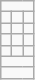<table class="wikitable">
<tr>
<td colspan="3"></td>
</tr>
<tr>
<td></td>
<td></td>
<td></td>
</tr>
<tr>
<td></td>
<td></td>
<td></td>
</tr>
<tr>
<td></td>
<td></td>
<td></td>
</tr>
<tr>
<td></td>
<td></td>
<td></td>
</tr>
<tr>
<td colspan="3"></td>
</tr>
<tr>
<td colspan="3"></td>
</tr>
</table>
